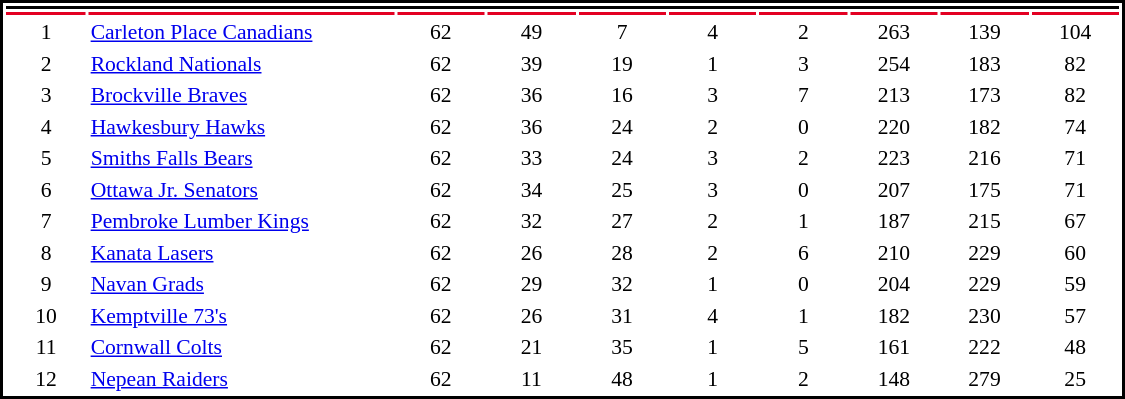<table cellpadding="0">
<tr align="center" style="vertical-align: top">
<td></td>
<td><br><table cellpadding="1" width="750px" style="font-size: 90%; text-align:center; border: 2px solid black;">
<tr bgcolor="#000000">
<th colspan="12"></th>
</tr>
<tr>
<th style="background: #E30022; width:2em"></th>
<th style="background: #E30022; width:8em"></th>
<th style="background: #E30022; width:2.2em"></th>
<th style="background: #E30022; width:2.2em"></th>
<th style="background: #E30022; width:2.2em"></th>
<th style="background: #E30022; width:2.2em"></th>
<th style="background: #E30022; width:2.2em"></th>
<th style="background: #E30022; width:2.2em"></th>
<th style="background: #E30022; width:2.2em"></th>
<th style="background: #E30022; width:2.2em"></th>
</tr>
<tr>
<td>1</td>
<td align=left><a href='#'>Carleton Place Canadians</a></td>
<td>62</td>
<td>49</td>
<td>7</td>
<td>4</td>
<td>2</td>
<td>263</td>
<td>139</td>
<td>104</td>
</tr>
<tr>
<td>2</td>
<td align=left><a href='#'>Rockland Nationals</a></td>
<td>62</td>
<td>39</td>
<td>19</td>
<td>1</td>
<td>3</td>
<td>254</td>
<td>183</td>
<td>82</td>
</tr>
<tr>
<td>3</td>
<td align=left><a href='#'>Brockville Braves</a></td>
<td>62</td>
<td>36</td>
<td>16</td>
<td>3</td>
<td>7</td>
<td>213</td>
<td>173</td>
<td>82</td>
</tr>
<tr>
<td>4</td>
<td align=left><a href='#'>Hawkesbury Hawks</a></td>
<td>62</td>
<td>36</td>
<td>24</td>
<td>2</td>
<td>0</td>
<td>220</td>
<td>182</td>
<td>74</td>
</tr>
<tr>
<td>5</td>
<td align=left><a href='#'>Smiths Falls Bears</a></td>
<td>62</td>
<td>33</td>
<td>24</td>
<td>3</td>
<td>2</td>
<td>223</td>
<td>216</td>
<td>71</td>
</tr>
<tr>
<td>6</td>
<td align=left><a href='#'>Ottawa Jr. Senators</a></td>
<td>62</td>
<td>34</td>
<td>25</td>
<td>3</td>
<td>0</td>
<td>207</td>
<td>175</td>
<td>71</td>
</tr>
<tr>
<td>7</td>
<td align=left><a href='#'>Pembroke Lumber Kings</a></td>
<td>62</td>
<td>32</td>
<td>27</td>
<td>2</td>
<td>1</td>
<td>187</td>
<td>215</td>
<td>67</td>
</tr>
<tr>
<td>8</td>
<td align=left><a href='#'>Kanata Lasers</a></td>
<td>62</td>
<td>26</td>
<td>28</td>
<td>2</td>
<td>6</td>
<td>210</td>
<td>229</td>
<td>60</td>
</tr>
<tr>
<td>9</td>
<td align=left><a href='#'>Navan Grads</a></td>
<td>62</td>
<td>29</td>
<td>32</td>
<td>1</td>
<td>0</td>
<td>204</td>
<td>229</td>
<td>59</td>
</tr>
<tr>
<td>10</td>
<td align=left><a href='#'>Kemptville 73's</a></td>
<td>62</td>
<td>26</td>
<td>31</td>
<td>4</td>
<td>1</td>
<td>182</td>
<td>230</td>
<td>57</td>
</tr>
<tr>
<td>11</td>
<td align=left><a href='#'>Cornwall Colts</a></td>
<td>62</td>
<td>21</td>
<td>35</td>
<td>1</td>
<td>5</td>
<td>161</td>
<td>222</td>
<td>48</td>
</tr>
<tr>
<td>12</td>
<td align=left><a href='#'>Nepean Raiders</a></td>
<td>62</td>
<td>11</td>
<td>48</td>
<td>1</td>
<td>2</td>
<td>148</td>
<td>279</td>
<td>25</td>
</tr>
</table>
</td>
</tr>
</table>
